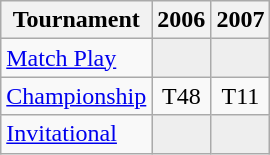<table class="wikitable" style="text-align:center;">
<tr>
<th>Tournament</th>
<th>2006</th>
<th>2007</th>
</tr>
<tr>
<td align="left"><a href='#'>Match Play</a></td>
<td style="background:#eeeeee;"></td>
<td style="background:#eeeeee;"></td>
</tr>
<tr>
<td align="left"><a href='#'>Championship</a></td>
<td>T48</td>
<td>T11</td>
</tr>
<tr>
<td align="left"><a href='#'>Invitational</a></td>
<td style="background:#eeeeee;"></td>
<td style="background:#eeeeee;"></td>
</tr>
</table>
